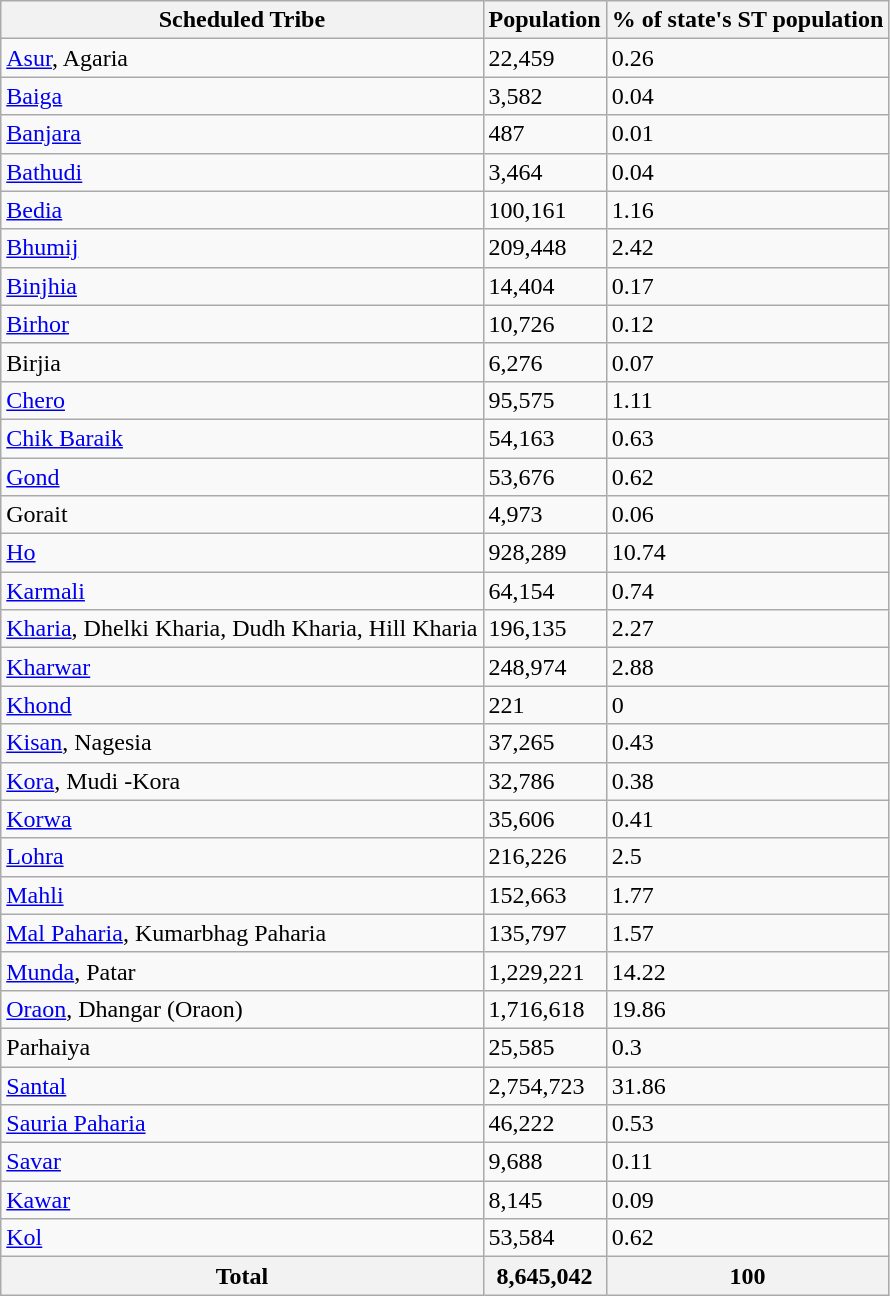<table class="wikitable sortable static-row-numbers static-row-header-hash defaultright col1left hover-highlight">
<tr>
<th>Scheduled Tribe</th>
<th>Population</th>
<th>% of state's ST population</th>
</tr>
<tr>
<td><a href='#'>Asur</a>, Agaria</td>
<td>22,459</td>
<td>0.26</td>
</tr>
<tr>
<td><a href='#'>Baiga</a></td>
<td>3,582</td>
<td>0.04</td>
</tr>
<tr>
<td><a href='#'>Banjara</a></td>
<td>487</td>
<td>0.01</td>
</tr>
<tr>
<td><a href='#'>Bathudi</a></td>
<td>3,464</td>
<td>0.04</td>
</tr>
<tr>
<td><a href='#'>Bedia</a></td>
<td>100,161</td>
<td>1.16</td>
</tr>
<tr>
<td><a href='#'>Bhumij</a></td>
<td>209,448</td>
<td>2.42</td>
</tr>
<tr>
<td><a href='#'>Binjhia</a></td>
<td>14,404</td>
<td>0.17</td>
</tr>
<tr>
<td><a href='#'>Birhor</a></td>
<td>10,726</td>
<td>0.12</td>
</tr>
<tr>
<td>Birjia</td>
<td>6,276</td>
<td>0.07</td>
</tr>
<tr>
<td><a href='#'>Chero</a></td>
<td>95,575</td>
<td>1.11</td>
</tr>
<tr>
<td><a href='#'>Chik Baraik</a></td>
<td>54,163</td>
<td>0.63</td>
</tr>
<tr>
<td><a href='#'>Gond</a></td>
<td>53,676</td>
<td>0.62</td>
</tr>
<tr>
<td>Gorait</td>
<td>4,973</td>
<td>0.06</td>
</tr>
<tr>
<td><a href='#'>Ho</a></td>
<td>928,289</td>
<td>10.74</td>
</tr>
<tr>
<td><a href='#'>Karmali</a></td>
<td>64,154</td>
<td>0.74</td>
</tr>
<tr>
<td><a href='#'>Kharia</a>, Dhelki Kharia, Dudh Kharia, Hill Kharia</td>
<td>196,135</td>
<td>2.27</td>
</tr>
<tr>
<td><a href='#'>Kharwar</a></td>
<td>248,974</td>
<td>2.88</td>
</tr>
<tr>
<td><a href='#'>Khond</a></td>
<td>221</td>
<td>0</td>
</tr>
<tr>
<td><a href='#'>Kisan</a>, Nagesia</td>
<td>37,265</td>
<td>0.43</td>
</tr>
<tr>
<td><a href='#'>Kora</a>, Mudi -Kora</td>
<td>32,786</td>
<td>0.38</td>
</tr>
<tr>
<td><a href='#'>Korwa</a></td>
<td>35,606</td>
<td>0.41</td>
</tr>
<tr>
<td><a href='#'>Lohra</a></td>
<td>216,226</td>
<td>2.5</td>
</tr>
<tr>
<td><a href='#'>Mahli</a></td>
<td>152,663</td>
<td>1.77</td>
</tr>
<tr>
<td><a href='#'>Mal Paharia</a>, Kumarbhag Paharia</td>
<td>135,797</td>
<td>1.57</td>
</tr>
<tr>
<td><a href='#'>Munda</a>, Patar</td>
<td>1,229,221</td>
<td>14.22</td>
</tr>
<tr>
<td><a href='#'>Oraon</a>, Dhangar (Oraon)</td>
<td>1,716,618</td>
<td>19.86</td>
</tr>
<tr>
<td>Parhaiya</td>
<td>25,585</td>
<td>0.3</td>
</tr>
<tr>
<td><a href='#'>Santal</a></td>
<td>2,754,723</td>
<td>31.86</td>
</tr>
<tr>
<td><a href='#'>Sauria Paharia</a></td>
<td>46,222</td>
<td>0.53</td>
</tr>
<tr>
<td><a href='#'>Savar</a></td>
<td>9,688</td>
<td>0.11</td>
</tr>
<tr>
<td><a href='#'>Kawar</a></td>
<td>8,145</td>
<td>0.09</td>
</tr>
<tr>
<td><a href='#'>Kol</a></td>
<td>53,584</td>
<td>0.62</td>
</tr>
<tr>
<th>Total</th>
<th>8,645,042</th>
<th>100</th>
</tr>
</table>
